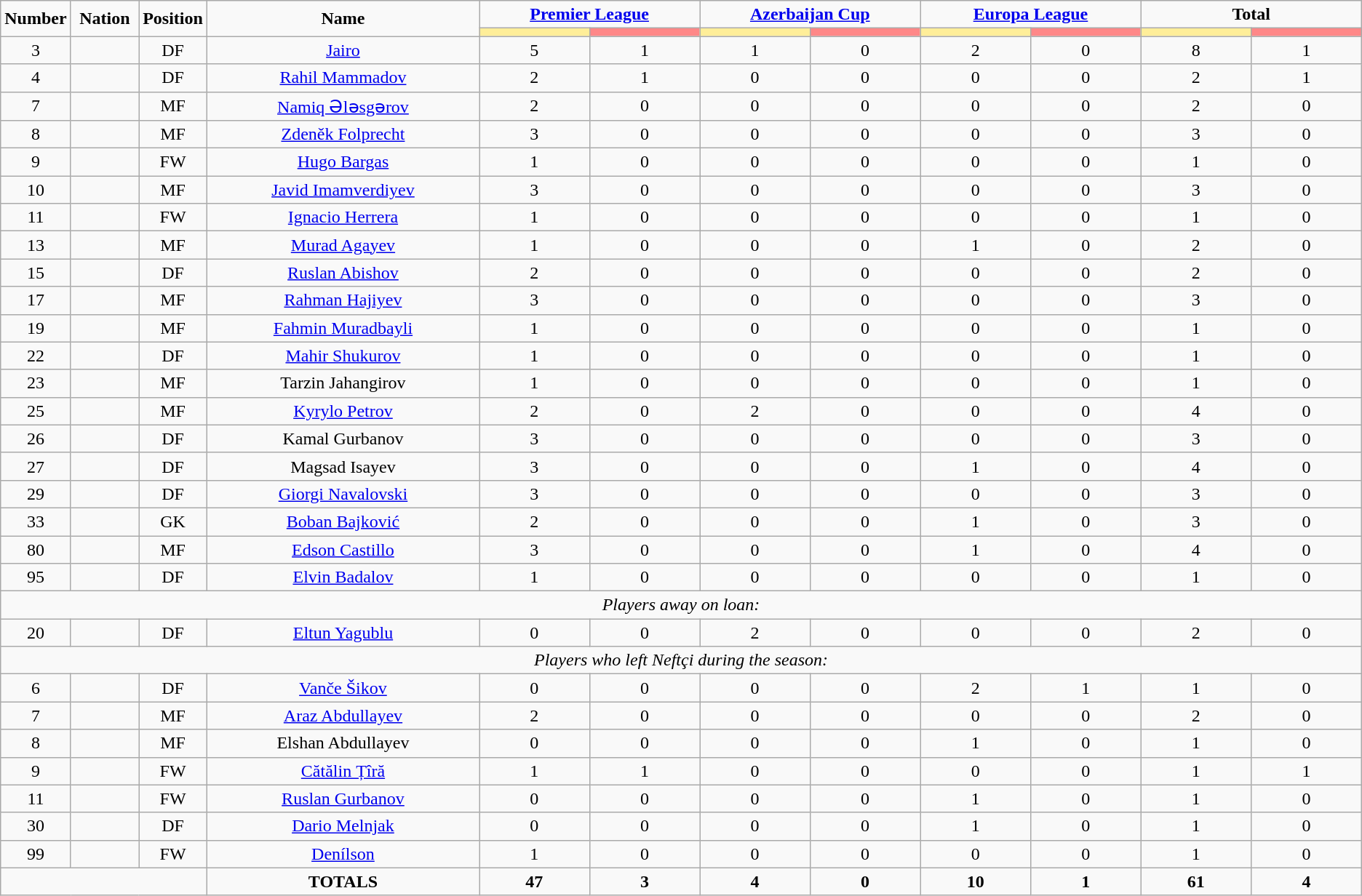<table class="wikitable" style="text-align:center;">
<tr>
<td rowspan="2"  style="width:5%; text-align:center;"><strong>Number</strong></td>
<td rowspan="2"  style="width:5%; text-align:center;"><strong>Nation</strong></td>
<td rowspan="2"  style="width:5%; text-align:center;"><strong>Position</strong></td>
<td rowspan="2"  style="width:20%; text-align:center;"><strong>Name</strong></td>
<td colspan="2" style="text-align:center;"><strong><a href='#'>Premier League</a></strong></td>
<td colspan="2" style="text-align:center;"><strong><a href='#'>Azerbaijan Cup</a></strong></td>
<td colspan="2" style="text-align:center;"><strong><a href='#'>Europa League</a></strong></td>
<td colspan="2" style="text-align:center;"><strong>Total</strong></td>
</tr>
<tr>
<th style="width:60px; background:#fe9;"></th>
<th style="width:60px; background:#ff8888;"></th>
<th style="width:60px; background:#fe9;"></th>
<th style="width:60px; background:#ff8888;"></th>
<th style="width:60px; background:#fe9;"></th>
<th style="width:60px; background:#ff8888;"></th>
<th style="width:60px; background:#fe9;"></th>
<th style="width:60px; background:#ff8888;"></th>
</tr>
<tr>
<td>3</td>
<td></td>
<td>DF</td>
<td><a href='#'>Jairo</a></td>
<td>5</td>
<td>1</td>
<td>1</td>
<td>0</td>
<td>2</td>
<td>0</td>
<td>8</td>
<td>1</td>
</tr>
<tr>
<td>4</td>
<td></td>
<td>DF</td>
<td><a href='#'>Rahil Mammadov</a></td>
<td>2</td>
<td>1</td>
<td>0</td>
<td>0</td>
<td>0</td>
<td>0</td>
<td>2</td>
<td>1</td>
</tr>
<tr>
<td>7</td>
<td></td>
<td>MF</td>
<td><a href='#'>Namiq Ələsgərov</a></td>
<td>2</td>
<td>0</td>
<td>0</td>
<td>0</td>
<td>0</td>
<td>0</td>
<td>2</td>
<td>0</td>
</tr>
<tr>
<td>8</td>
<td></td>
<td>MF</td>
<td><a href='#'>Zdeněk Folprecht</a></td>
<td>3</td>
<td>0</td>
<td>0</td>
<td>0</td>
<td>0</td>
<td>0</td>
<td>3</td>
<td>0</td>
</tr>
<tr>
<td>9</td>
<td></td>
<td>FW</td>
<td><a href='#'>Hugo Bargas</a></td>
<td>1</td>
<td>0</td>
<td>0</td>
<td>0</td>
<td>0</td>
<td>0</td>
<td>1</td>
<td>0</td>
</tr>
<tr>
<td>10</td>
<td></td>
<td>MF</td>
<td><a href='#'>Javid Imamverdiyev</a></td>
<td>3</td>
<td>0</td>
<td>0</td>
<td>0</td>
<td>0</td>
<td>0</td>
<td>3</td>
<td>0</td>
</tr>
<tr>
<td>11</td>
<td></td>
<td>FW</td>
<td><a href='#'>Ignacio Herrera</a></td>
<td>1</td>
<td>0</td>
<td>0</td>
<td>0</td>
<td>0</td>
<td>0</td>
<td>1</td>
<td>0</td>
</tr>
<tr>
<td>13</td>
<td></td>
<td>MF</td>
<td><a href='#'>Murad Agayev</a></td>
<td>1</td>
<td>0</td>
<td>0</td>
<td>0</td>
<td>1</td>
<td>0</td>
<td>2</td>
<td>0</td>
</tr>
<tr>
<td>15</td>
<td></td>
<td>DF</td>
<td><a href='#'>Ruslan Abishov</a></td>
<td>2</td>
<td>0</td>
<td>0</td>
<td>0</td>
<td>0</td>
<td>0</td>
<td>2</td>
<td>0</td>
</tr>
<tr>
<td>17</td>
<td></td>
<td>MF</td>
<td><a href='#'>Rahman Hajiyev</a></td>
<td>3</td>
<td>0</td>
<td>0</td>
<td>0</td>
<td>0</td>
<td>0</td>
<td>3</td>
<td>0</td>
</tr>
<tr>
<td>19</td>
<td></td>
<td>MF</td>
<td><a href='#'>Fahmin Muradbayli</a></td>
<td>1</td>
<td>0</td>
<td>0</td>
<td>0</td>
<td>0</td>
<td>0</td>
<td>1</td>
<td>0</td>
</tr>
<tr>
<td>22</td>
<td></td>
<td>DF</td>
<td><a href='#'>Mahir Shukurov</a></td>
<td>1</td>
<td>0</td>
<td>0</td>
<td>0</td>
<td>0</td>
<td>0</td>
<td>1</td>
<td>0</td>
</tr>
<tr>
<td>23</td>
<td></td>
<td>MF</td>
<td>Tarzin Jahangirov</td>
<td>1</td>
<td>0</td>
<td>0</td>
<td>0</td>
<td>0</td>
<td>0</td>
<td>1</td>
<td>0</td>
</tr>
<tr>
<td>25</td>
<td></td>
<td>MF</td>
<td><a href='#'>Kyrylo Petrov</a></td>
<td>2</td>
<td>0</td>
<td>2</td>
<td>0</td>
<td>0</td>
<td>0</td>
<td>4</td>
<td>0</td>
</tr>
<tr>
<td>26</td>
<td></td>
<td>DF</td>
<td>Kamal Gurbanov</td>
<td>3</td>
<td>0</td>
<td>0</td>
<td>0</td>
<td>0</td>
<td>0</td>
<td>3</td>
<td>0</td>
</tr>
<tr>
<td>27</td>
<td></td>
<td>DF</td>
<td>Magsad Isayev</td>
<td>3</td>
<td>0</td>
<td>0</td>
<td>0</td>
<td>1</td>
<td>0</td>
<td>4</td>
<td>0</td>
</tr>
<tr>
<td>29</td>
<td></td>
<td>DF</td>
<td><a href='#'>Giorgi Navalovski</a></td>
<td>3</td>
<td>0</td>
<td>0</td>
<td>0</td>
<td>0</td>
<td>0</td>
<td>3</td>
<td>0</td>
</tr>
<tr>
<td>33</td>
<td></td>
<td>GK</td>
<td><a href='#'>Boban Bajković</a></td>
<td>2</td>
<td>0</td>
<td>0</td>
<td>0</td>
<td>1</td>
<td>0</td>
<td>3</td>
<td>0</td>
</tr>
<tr>
<td>80</td>
<td></td>
<td>MF</td>
<td><a href='#'>Edson Castillo</a></td>
<td>3</td>
<td>0</td>
<td>0</td>
<td>0</td>
<td>1</td>
<td>0</td>
<td>4</td>
<td>0</td>
</tr>
<tr>
<td>95</td>
<td></td>
<td>DF</td>
<td><a href='#'>Elvin Badalov</a></td>
<td>1</td>
<td>0</td>
<td>0</td>
<td>0</td>
<td>0</td>
<td>0</td>
<td>1</td>
<td>0</td>
</tr>
<tr>
<td colspan="16"><em>Players away on loan:</em></td>
</tr>
<tr>
<td>20</td>
<td></td>
<td>DF</td>
<td><a href='#'>Eltun Yagublu</a></td>
<td>0</td>
<td>0</td>
<td>2</td>
<td>0</td>
<td>0</td>
<td>0</td>
<td>2</td>
<td>0</td>
</tr>
<tr>
<td colspan="16"><em>Players who left Neftçi during the season:</em></td>
</tr>
<tr>
<td>6</td>
<td></td>
<td>DF</td>
<td><a href='#'>Vanče Šikov</a></td>
<td>0</td>
<td>0</td>
<td>0</td>
<td>0</td>
<td>2</td>
<td>1</td>
<td>1</td>
<td>0</td>
</tr>
<tr>
<td>7</td>
<td></td>
<td>MF</td>
<td><a href='#'>Araz Abdullayev</a></td>
<td>2</td>
<td>0</td>
<td>0</td>
<td>0</td>
<td>0</td>
<td>0</td>
<td>2</td>
<td>0</td>
</tr>
<tr>
<td>8</td>
<td></td>
<td>MF</td>
<td>Elshan Abdullayev</td>
<td>0</td>
<td>0</td>
<td>0</td>
<td>0</td>
<td>1</td>
<td>0</td>
<td>1</td>
<td>0</td>
</tr>
<tr>
<td>9</td>
<td></td>
<td>FW</td>
<td><a href='#'>Cătălin Țîră</a></td>
<td>1</td>
<td>1</td>
<td>0</td>
<td>0</td>
<td>0</td>
<td>0</td>
<td>1</td>
<td>1</td>
</tr>
<tr>
<td>11</td>
<td></td>
<td>FW</td>
<td><a href='#'>Ruslan Gurbanov</a></td>
<td>0</td>
<td>0</td>
<td>0</td>
<td>0</td>
<td>1</td>
<td>0</td>
<td>1</td>
<td>0</td>
</tr>
<tr>
<td>30</td>
<td></td>
<td>DF</td>
<td><a href='#'>Dario Melnjak</a></td>
<td>0</td>
<td>0</td>
<td>0</td>
<td>0</td>
<td>1</td>
<td>0</td>
<td>1</td>
<td>0</td>
</tr>
<tr>
<td>99</td>
<td></td>
<td>FW</td>
<td><a href='#'>Denílson</a></td>
<td>1</td>
<td>0</td>
<td>0</td>
<td>0</td>
<td>0</td>
<td>0</td>
<td>1</td>
<td>0</td>
</tr>
<tr>
<td colspan="3"></td>
<td><strong>TOTALS</strong></td>
<td><strong>47</strong></td>
<td><strong>3</strong></td>
<td><strong>4</strong></td>
<td><strong>0</strong></td>
<td><strong>10</strong></td>
<td><strong>1</strong></td>
<td><strong>61</strong></td>
<td><strong>4</strong></td>
</tr>
</table>
